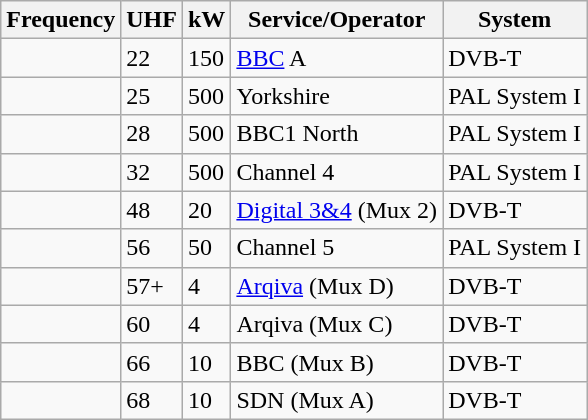<table class="wikitable sortable">
<tr>
<th>Frequency</th>
<th>UHF</th>
<th>kW</th>
<th>Service/Operator</th>
<th>System</th>
</tr>
<tr>
<td></td>
<td>22</td>
<td>150</td>
<td><a href='#'>BBC</a> A</td>
<td>DVB-T</td>
</tr>
<tr>
<td></td>
<td>25</td>
<td>500</td>
<td>Yorkshire</td>
<td>PAL System I</td>
</tr>
<tr>
<td></td>
<td>28</td>
<td>500</td>
<td>BBC1 North</td>
<td>PAL System I</td>
</tr>
<tr>
<td></td>
<td>32</td>
<td>500</td>
<td>Channel 4</td>
<td>PAL System I</td>
</tr>
<tr>
<td></td>
<td>48</td>
<td>20</td>
<td><a href='#'>Digital 3&4</a> (Mux 2)</td>
<td>DVB-T</td>
</tr>
<tr>
<td></td>
<td>56</td>
<td>50</td>
<td>Channel 5</td>
<td>PAL System I</td>
</tr>
<tr>
<td></td>
<td>57+</td>
<td>4</td>
<td><a href='#'>Arqiva</a> (Mux D)</td>
<td>DVB-T</td>
</tr>
<tr>
<td></td>
<td>60</td>
<td>4</td>
<td>Arqiva (Mux C)</td>
<td>DVB-T</td>
</tr>
<tr>
<td></td>
<td>66</td>
<td>10</td>
<td>BBC (Mux B)</td>
<td>DVB-T</td>
</tr>
<tr>
<td></td>
<td>68</td>
<td>10</td>
<td>SDN (Mux A)</td>
<td>DVB-T</td>
</tr>
</table>
